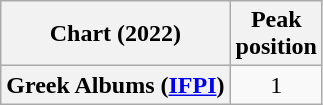<table class="wikitable plainrowheaders" style="text-align:center">
<tr>
<th scope="col">Chart (2022)</th>
<th scope="col">Peak<br>position</th>
</tr>
<tr>
<th scope="row">Greek Albums (<a href='#'>IFPI</a>)</th>
<td>1</td>
</tr>
</table>
